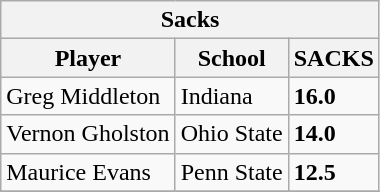<table class="wikitable">
<tr>
<th colspan="7" align="center">Sacks</th>
</tr>
<tr>
<th>Player</th>
<th>School</th>
<th>SACKS</th>
</tr>
<tr>
<td>Greg Middleton</td>
<td>Indiana</td>
<td><strong>16.0</strong></td>
</tr>
<tr>
<td>Vernon Gholston</td>
<td>Ohio State</td>
<td><strong>14.0</strong></td>
</tr>
<tr>
<td>Maurice Evans</td>
<td>Penn State</td>
<td><strong>12.5</strong></td>
</tr>
<tr>
</tr>
</table>
